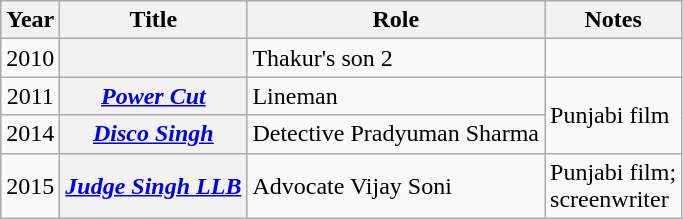<table class="wikitable plainrowheaders sortable">
<tr>
<th>Year</th>
<th>Title</th>
<th>Role</th>
<th>Notes</th>
</tr>
<tr>
<td style="text-align:center;">2010</td>
<th scope=row></th>
<td>Thakur's son 2</td>
<td></td>
</tr>
<tr>
<td style="text-align:center;">2011</td>
<th scope=row><em><a href='#'>Power Cut</a></em></th>
<td>Lineman</td>
<td rowspan=2>Punjabi film</td>
</tr>
<tr>
<td style="text-align:center;">2014</td>
<th scope=row><em><a href='#'>Disco Singh</a></em></th>
<td>Detective Pradyuman Sharma</td>
</tr>
<tr>
<td style="text-align:center;">2015</td>
<th scope=row><em><a href='#'>Judge Singh LLB</a></em></th>
<td>Advocate Vijay Soni</td>
<td>Punjabi film;<br> screenwriter</td>
</tr>
</table>
